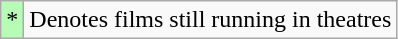<table class="wikitable">
<tr>
<td style="text-align:center; background:#b6fcb6;">*</td>
<td>Denotes films still running in theatres</td>
</tr>
</table>
